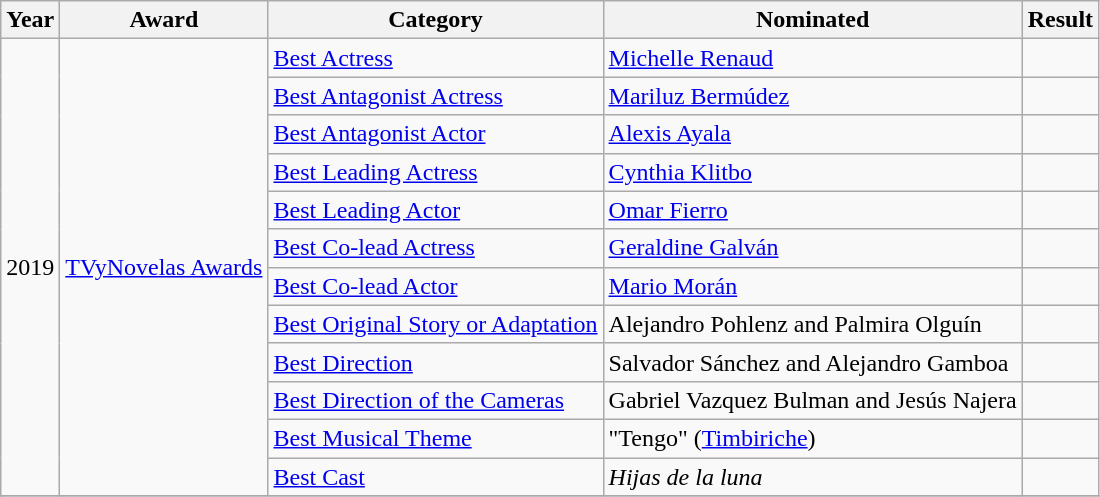<table class="wikitable plainrowheaders">
<tr>
<th scope="col">Year</th>
<th scope="col">Award</th>
<th scope="col">Category</th>
<th scope="col">Nominated</th>
<th scope="col">Result</th>
</tr>
<tr>
<td rowspan="12">2019</td>
<td rowspan="12"><a href='#'>TVyNovelas Awards</a></td>
<td><a href='#'>Best Actress</a></td>
<td><a href='#'>Michelle Renaud</a></td>
<td></td>
</tr>
<tr>
<td><a href='#'>Best Antagonist Actress</a></td>
<td><a href='#'>Mariluz Bermúdez</a></td>
<td></td>
</tr>
<tr>
<td><a href='#'>Best Antagonist Actor</a></td>
<td><a href='#'>Alexis Ayala</a></td>
<td></td>
</tr>
<tr>
<td><a href='#'>Best Leading Actress</a></td>
<td><a href='#'>Cynthia Klitbo</a></td>
<td></td>
</tr>
<tr>
<td><a href='#'>Best Leading Actor</a></td>
<td><a href='#'>Omar Fierro</a></td>
<td></td>
</tr>
<tr>
<td><a href='#'>Best Co-lead Actress</a></td>
<td><a href='#'>Geraldine Galván</a></td>
<td></td>
</tr>
<tr>
<td><a href='#'>Best Co-lead Actor</a></td>
<td><a href='#'>Mario Morán</a></td>
<td></td>
</tr>
<tr>
<td><a href='#'>Best Original Story or Adaptation</a></td>
<td>Alejandro Pohlenz and Palmira Olguín</td>
<td></td>
</tr>
<tr>
<td><a href='#'>Best Direction</a></td>
<td>Salvador Sánchez and Alejandro Gamboa</td>
<td></td>
</tr>
<tr>
<td><a href='#'>Best Direction of the Cameras</a></td>
<td>Gabriel Vazquez Bulman and Jesús Najera</td>
<td></td>
</tr>
<tr>
<td><a href='#'>Best Musical Theme</a></td>
<td>"Tengo" (<a href='#'>Timbiriche</a>)</td>
<td></td>
</tr>
<tr>
<td><a href='#'>Best Cast</a></td>
<td><em>Hijas de la luna</em></td>
<td></td>
</tr>
<tr>
</tr>
</table>
